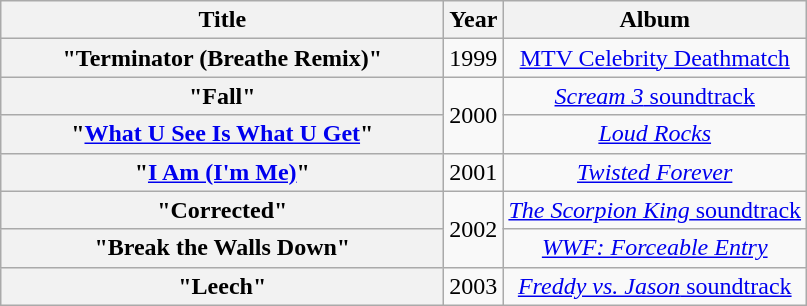<table class="wikitable plainrowheaders" style="text-align:center;">
<tr>
<th scope="col" style="width:18em;">Title</th>
<th scope="col">Year</th>
<th scope="col">Album</th>
</tr>
<tr>
<th scope="row">"Terminator (Breathe Remix)"</th>
<td>1999</td>
<td><a href='#'>MTV Celebrity Deathmatch</a></td>
</tr>
<tr>
<th scope="row">"Fall"</th>
<td rowspan="2">2000</td>
<td><a href='#'><em>Scream 3</em> soundtrack</a></td>
</tr>
<tr>
<th scope="row">"<a href='#'>What U See Is What U Get</a>"<br></th>
<td><em><a href='#'>Loud Rocks</a></em></td>
</tr>
<tr>
<th scope="row">"<a href='#'>I Am (I'm Me)</a>"</th>
<td>2001</td>
<td><em><a href='#'>Twisted Forever</a></em></td>
</tr>
<tr>
<th scope="row">"Corrected"</th>
<td rowspan="2">2002</td>
<td><a href='#'><em>The Scorpion King</em> soundtrack</a></td>
</tr>
<tr>
<th scope="row">"Break the Walls Down"</th>
<td><em><a href='#'>WWF: Forceable Entry</a></em></td>
</tr>
<tr>
<th scope="row">"Leech"</th>
<td>2003</td>
<td><a href='#'><em>Freddy vs. Jason</em> soundtrack</a></td>
</tr>
</table>
